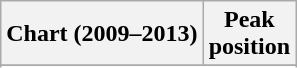<table class="wikitable sortable plainrowheaders" style="text-align:center">
<tr>
<th scope="col">Chart (2009–2013)</th>
<th scope="col">Peak<br> position</th>
</tr>
<tr>
</tr>
<tr>
</tr>
<tr>
</tr>
<tr>
</tr>
<tr>
</tr>
</table>
